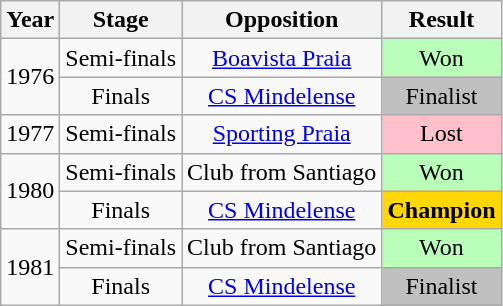<table class="wikitable">
<tr style="background:#efefef;">
<th>Year</th>
<th>Stage</th>
<th>Opposition</th>
<th>Result</th>
</tr>
<tr align=center>
<td rowspan=2>1976</td>
<td>Semi-finals</td>
<td><a href='#'>Boavista Praia</a></td>
<td bgcolor=B9FFB9>Won</td>
</tr>
<tr align=center>
<td>Finals</td>
<td><a href='#'>CS Mindelense</a></td>
<td bgcolor=silver>Finalist</td>
</tr>
<tr align=center>
<td>1977</td>
<td>Semi-finals</td>
<td><a href='#'>Sporting Praia</a></td>
<td bgcolor=FFC0CB>Lost</td>
</tr>
<tr align=center>
<td rowspan=2>1980</td>
<td>Semi-finals</td>
<td>Club from Santiago</td>
<td bgcolor=B9FFB9>Won</td>
</tr>
<tr align=center>
<td>Finals</td>
<td><a href='#'>CS Mindelense</a></td>
<td bgcolor=gold><strong>Champion</strong></td>
</tr>
<tr align=center>
<td rowspan=2>1981</td>
<td>Semi-finals</td>
<td>Club from Santiago</td>
<td bgcolor=B9FFB9>Won</td>
</tr>
<tr align=center>
<td>Finals</td>
<td><a href='#'>CS Mindelense</a></td>
<td bgcolor=silver>Finalist</td>
</tr>
</table>
